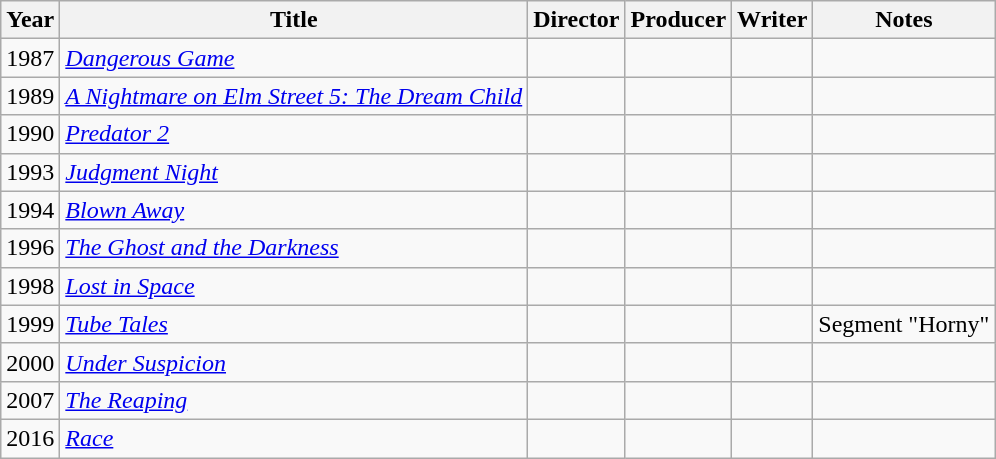<table class="wikitable">
<tr>
<th>Year</th>
<th>Title</th>
<th>Director</th>
<th>Producer</th>
<th>Writer</th>
<th>Notes</th>
</tr>
<tr>
<td>1987</td>
<td><em><a href='#'>Dangerous Game</a></em></td>
<td></td>
<td></td>
<td></td>
<td></td>
</tr>
<tr>
<td>1989</td>
<td><em><a href='#'>A Nightmare on Elm Street 5: The Dream Child</a></em></td>
<td></td>
<td></td>
<td></td>
<td></td>
</tr>
<tr>
<td>1990</td>
<td><em><a href='#'>Predator 2</a></em></td>
<td></td>
<td></td>
<td></td>
<td></td>
</tr>
<tr>
<td>1993</td>
<td><em><a href='#'>Judgment Night</a></em></td>
<td></td>
<td></td>
<td></td>
<td></td>
</tr>
<tr>
<td>1994</td>
<td><em><a href='#'>Blown Away</a></em></td>
<td></td>
<td></td>
<td></td>
<td></td>
</tr>
<tr>
<td>1996</td>
<td><em><a href='#'>The Ghost and the Darkness</a></em></td>
<td></td>
<td></td>
<td></td>
<td></td>
</tr>
<tr>
<td>1998</td>
<td><em><a href='#'>Lost in Space</a></em></td>
<td></td>
<td></td>
<td></td>
<td></td>
</tr>
<tr>
<td>1999</td>
<td><em><a href='#'>Tube Tales</a></em></td>
<td></td>
<td></td>
<td></td>
<td>Segment "Horny"</td>
</tr>
<tr>
<td>2000</td>
<td><em><a href='#'>Under Suspicion</a></em></td>
<td></td>
<td></td>
<td></td>
<td></td>
</tr>
<tr>
<td>2007</td>
<td><em><a href='#'>The Reaping</a></em></td>
<td></td>
<td></td>
<td></td>
<td></td>
</tr>
<tr>
<td>2016</td>
<td><em><a href='#'>Race</a></em></td>
<td></td>
<td></td>
<td></td>
<td></td>
</tr>
</table>
